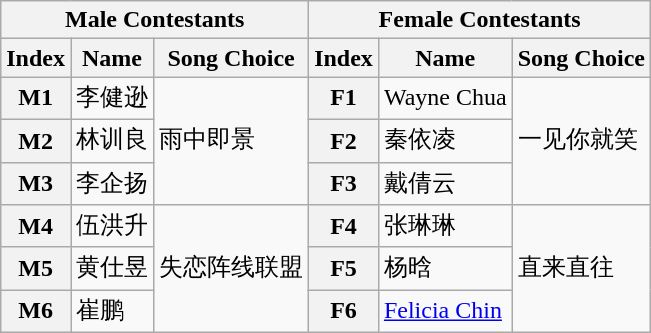<table class="wikitable">
<tr>
<th colspan=3>Male Contestants</th>
<th colspan=3>Female Contestants</th>
</tr>
<tr>
<th>Index</th>
<th>Name</th>
<th>Song Choice</th>
<th>Index</th>
<th>Name</th>
<th>Song Choice</th>
</tr>
<tr>
<th>M1</th>
<td>李健逊</td>
<td rowspan="3">雨中即景</td>
<th>F1</th>
<td>Wayne Chua</td>
<td rowspan="3">一见你就笑</td>
</tr>
<tr>
<th>M2</th>
<td>林训良</td>
<th>F2</th>
<td>秦依凌</td>
</tr>
<tr>
<th>M3</th>
<td>李企扬</td>
<th>F3</th>
<td>戴倩云</td>
</tr>
<tr>
<th>M4</th>
<td>伍洪升</td>
<td rowspan="3">失恋阵线联盟</td>
<th>F4</th>
<td>张琳琳</td>
<td rowspan="3">直来直往</td>
</tr>
<tr>
<th>M5</th>
<td>黄仕昱</td>
<th>F5</th>
<td>杨晗</td>
</tr>
<tr>
<th>M6</th>
<td>崔鹏</td>
<th>F6</th>
<td><a href='#'>Felicia Chin</a></td>
</tr>
</table>
